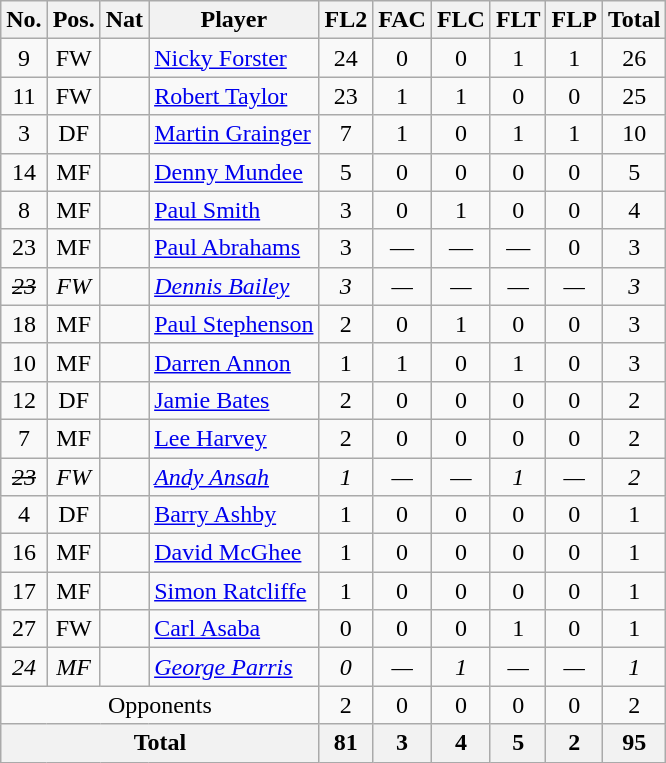<table class="wikitable"  style="text-align:center; border:1px #aaa solid;">
<tr>
<th>No.</th>
<th>Pos.</th>
<th>Nat</th>
<th>Player</th>
<th>FL2</th>
<th>FAC</th>
<th>FLC</th>
<th>FLT</th>
<th>FLP</th>
<th>Total</th>
</tr>
<tr>
<td>9</td>
<td>FW</td>
<td></td>
<td style="text-align:left;"><a href='#'>Nicky Forster</a></td>
<td>24</td>
<td>0</td>
<td>0</td>
<td>1</td>
<td>1</td>
<td>26</td>
</tr>
<tr>
<td>11</td>
<td>FW</td>
<td></td>
<td style="text-align:left;"><a href='#'>Robert Taylor</a></td>
<td>23</td>
<td>1</td>
<td>1</td>
<td>0</td>
<td>0</td>
<td>25</td>
</tr>
<tr>
<td>3</td>
<td>DF</td>
<td></td>
<td style="text-align:left;"><a href='#'>Martin Grainger</a></td>
<td>7</td>
<td>1</td>
<td>0</td>
<td>1</td>
<td>1</td>
<td>10</td>
</tr>
<tr>
<td>14</td>
<td>MF</td>
<td></td>
<td style="text-align:left;"><a href='#'>Denny Mundee</a></td>
<td>5</td>
<td>0</td>
<td>0</td>
<td>0</td>
<td>0</td>
<td>5</td>
</tr>
<tr>
<td>8</td>
<td>MF</td>
<td></td>
<td style="text-align:left;"><a href='#'>Paul Smith</a></td>
<td>3</td>
<td>0</td>
<td>1</td>
<td>0</td>
<td>0</td>
<td>4</td>
</tr>
<tr>
<td>23</td>
<td>MF</td>
<td></td>
<td style="text-align:left;"><a href='#'>Paul Abrahams</a></td>
<td>3</td>
<td>—</td>
<td>—</td>
<td>—</td>
<td>0</td>
<td>3</td>
</tr>
<tr>
<td><em><s>23</s></em></td>
<td><em>FW</em></td>
<td><em></em></td>
<td style="text-align:left;"><a href='#'><em>Dennis Bailey</em></a></td>
<td><em>3</em></td>
<td><em>—</em></td>
<td><em>—</em></td>
<td><em>—</em></td>
<td><em>—</em></td>
<td><em>3</em></td>
</tr>
<tr>
<td>18</td>
<td>MF</td>
<td></td>
<td style="text-align:left;"><a href='#'>Paul Stephenson</a></td>
<td>2</td>
<td>0</td>
<td>1</td>
<td>0</td>
<td>0</td>
<td>3</td>
</tr>
<tr>
<td>10</td>
<td>MF</td>
<td></td>
<td style="text-align:left;"><a href='#'>Darren Annon</a></td>
<td>1</td>
<td>1</td>
<td>0</td>
<td>1</td>
<td>0</td>
<td>3</td>
</tr>
<tr>
<td>12</td>
<td>DF</td>
<td></td>
<td style="text-align:left;"><a href='#'>Jamie Bates</a></td>
<td>2</td>
<td>0</td>
<td>0</td>
<td>0</td>
<td>0</td>
<td>2</td>
</tr>
<tr>
<td>7</td>
<td>MF</td>
<td></td>
<td style="text-align:left;"><a href='#'>Lee Harvey</a></td>
<td>2</td>
<td>0</td>
<td>0</td>
<td>0</td>
<td>0</td>
<td>2</td>
</tr>
<tr>
<td><em><s>23</s></em></td>
<td><em>FW</em></td>
<td><em></em></td>
<td style="text-align:left;"><em><a href='#'>Andy Ansah</a></em></td>
<td><em>1</em></td>
<td><em>—</em></td>
<td><em>—</em></td>
<td><em>1</em></td>
<td><em>—</em></td>
<td><em>2</em></td>
</tr>
<tr>
<td>4</td>
<td>DF</td>
<td></td>
<td style="text-align:left;"><a href='#'>Barry Ashby</a></td>
<td>1</td>
<td>0</td>
<td>0</td>
<td>0</td>
<td>0</td>
<td>1</td>
</tr>
<tr>
<td>16</td>
<td>MF</td>
<td></td>
<td style="text-align:left;"><a href='#'>David McGhee</a></td>
<td>1</td>
<td>0</td>
<td>0</td>
<td>0</td>
<td>0</td>
<td>1</td>
</tr>
<tr>
<td>17</td>
<td>MF</td>
<td></td>
<td style="text-align:left;"><a href='#'>Simon Ratcliffe</a></td>
<td>1</td>
<td>0</td>
<td>0</td>
<td>0</td>
<td>0</td>
<td>1</td>
</tr>
<tr>
<td>27</td>
<td>FW</td>
<td></td>
<td style="text-align:left;"><a href='#'>Carl Asaba</a></td>
<td>0</td>
<td>0</td>
<td>0</td>
<td>1</td>
<td>0</td>
<td>1</td>
</tr>
<tr>
<td><em>24</em></td>
<td><em>MF</em></td>
<td><em></em></td>
<td style="text-align:left;"><em><a href='#'>George Parris</a></em></td>
<td><em>0</em></td>
<td><em>—</em></td>
<td><em>1</em></td>
<td><em>—</em></td>
<td><em>—</em></td>
<td><em>1</em></td>
</tr>
<tr>
<td colspan="4">Opponents</td>
<td>2</td>
<td>0</td>
<td>0</td>
<td>0</td>
<td>0</td>
<td>2</td>
</tr>
<tr>
<th colspan="4">Total</th>
<th>81</th>
<th>3</th>
<th>4</th>
<th>5</th>
<th>2</th>
<th>95</th>
</tr>
</table>
